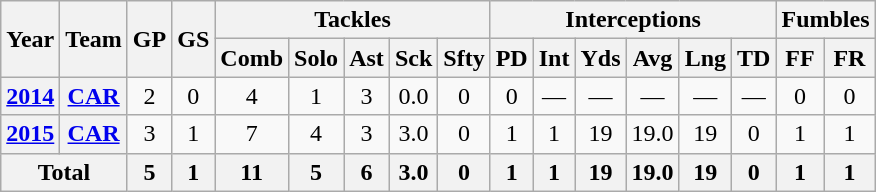<table class="wikitable" style="text-align: center;">
<tr>
<th rowspan="2">Year</th>
<th rowspan="2">Team</th>
<th rowspan="2">GP</th>
<th rowspan="2">GS</th>
<th colspan="5">Tackles</th>
<th colspan="6">Interceptions</th>
<th colspan="2">Fumbles</th>
</tr>
<tr>
<th>Comb</th>
<th>Solo</th>
<th>Ast</th>
<th>Sck</th>
<th>Sfty</th>
<th>PD</th>
<th>Int</th>
<th>Yds</th>
<th>Avg</th>
<th>Lng</th>
<th>TD</th>
<th>FF</th>
<th>FR</th>
</tr>
<tr>
<th><a href='#'>2014</a></th>
<th><a href='#'>CAR</a></th>
<td>2</td>
<td>0</td>
<td>4</td>
<td>1</td>
<td>3</td>
<td>0.0</td>
<td>0</td>
<td>0</td>
<td>—</td>
<td>—</td>
<td>—</td>
<td>—</td>
<td>—</td>
<td>0</td>
<td>0</td>
</tr>
<tr>
<th><a href='#'>2015</a></th>
<th><a href='#'>CAR</a></th>
<td>3</td>
<td>1</td>
<td>7</td>
<td>4</td>
<td>3</td>
<td>3.0</td>
<td>0</td>
<td>1</td>
<td>1</td>
<td>19</td>
<td>19.0</td>
<td>19</td>
<td>0</td>
<td>1</td>
<td>1</td>
</tr>
<tr>
<th colspan="2">Total</th>
<th>5</th>
<th>1</th>
<th>11</th>
<th>5</th>
<th>6</th>
<th>3.0</th>
<th>0</th>
<th>1</th>
<th>1</th>
<th>19</th>
<th>19.0</th>
<th>19</th>
<th>0</th>
<th>1</th>
<th>1</th>
</tr>
</table>
